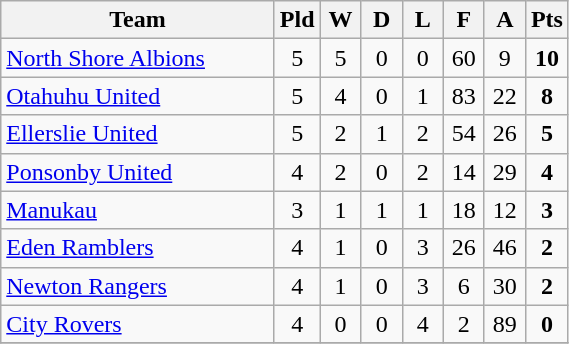<table class="wikitable" style="text-align:center;">
<tr>
<th width=175>Team</th>
<th width=20 abbr="Played">Pld</th>
<th width=20 abbr="Won">W</th>
<th width=20 abbr="Drawn">D</th>
<th width=20 abbr="Lost">L</th>
<th width=20 abbr="For">F</th>
<th width=20 abbr="Against">A</th>
<th width=20 abbr="Points">Pts</th>
</tr>
<tr>
<td style="text-align:left;"><a href='#'>North Shore Albions</a></td>
<td>5</td>
<td>5</td>
<td>0</td>
<td>0</td>
<td>60</td>
<td>9</td>
<td><strong>10</strong></td>
</tr>
<tr>
<td style="text-align:left;"><a href='#'>Otahuhu United</a></td>
<td>5</td>
<td>4</td>
<td>0</td>
<td>1</td>
<td>83</td>
<td>22</td>
<td><strong>8</strong></td>
</tr>
<tr>
<td style="text-align:left;"><a href='#'>Ellerslie United</a></td>
<td>5</td>
<td>2</td>
<td>1</td>
<td>2</td>
<td>54</td>
<td>26</td>
<td><strong>5</strong></td>
</tr>
<tr>
<td style="text-align:left;"><a href='#'>Ponsonby United</a></td>
<td>4</td>
<td>2</td>
<td>0</td>
<td>2</td>
<td>14</td>
<td>29</td>
<td><strong>4</strong></td>
</tr>
<tr>
<td style="text-align:left;"><a href='#'>Manukau</a></td>
<td>3</td>
<td>1</td>
<td>1</td>
<td>1</td>
<td>18</td>
<td>12</td>
<td><strong>3</strong></td>
</tr>
<tr>
<td style="text-align:left;"><a href='#'>Eden Ramblers</a></td>
<td>4</td>
<td>1</td>
<td>0</td>
<td>3</td>
<td>26</td>
<td>46</td>
<td><strong>2</strong></td>
</tr>
<tr>
<td style="text-align:left;"><a href='#'>Newton Rangers</a></td>
<td>4</td>
<td>1</td>
<td>0</td>
<td>3</td>
<td>6</td>
<td>30</td>
<td><strong>2</strong></td>
</tr>
<tr>
<td style="text-align:left;"><a href='#'>City Rovers</a></td>
<td>4</td>
<td>0</td>
<td>0</td>
<td>4</td>
<td>2</td>
<td>89</td>
<td><strong>0</strong></td>
</tr>
<tr>
</tr>
</table>
